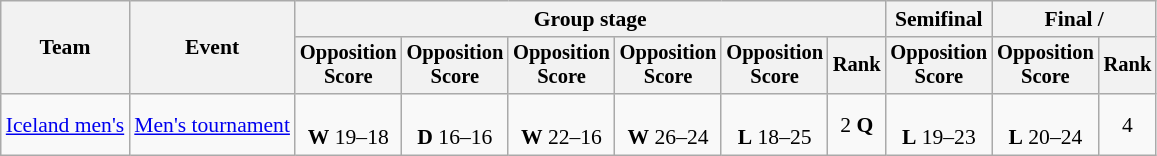<table class="wikitable" style="font-size:90%">
<tr>
<th rowspan=2>Team</th>
<th rowspan=2>Event</th>
<th colspan=6>Group stage</th>
<th>Semifinal</th>
<th colspan=2>Final / </th>
</tr>
<tr style="font-size:95%">
<th>Opposition<br>Score</th>
<th>Opposition<br>Score</th>
<th>Opposition<br>Score</th>
<th>Opposition<br>Score</th>
<th>Opposition<br>Score</th>
<th>Rank</th>
<th>Opposition<br>Score</th>
<th>Opposition<br>Score</th>
<th>Rank</th>
</tr>
<tr align=center>
<td align=left><a href='#'>Iceland men's</a></td>
<td align=left><a href='#'>Men's tournament</a></td>
<td><br><strong>W</strong> 19–18</td>
<td><br><strong>D</strong> 16–16</td>
<td><br><strong>W</strong> 22–16</td>
<td><br><strong>W</strong> 26–24</td>
<td><br><strong>L</strong> 18–25</td>
<td>2 <strong>Q</strong></td>
<td><br><strong>L</strong> 19–23</td>
<td><br><strong>L</strong> 20–24</td>
<td>4</td>
</tr>
</table>
